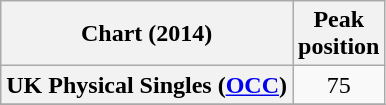<table class="wikitable sortable plainrowheaders" style="text-align:center">
<tr>
<th scope="col">Chart (2014)</th>
<th scope="col">Peak<br>position</th>
</tr>
<tr>
<th scope="row">UK Physical Singles (<a href='#'>OCC</a>)</th>
<td align="center">75</td>
</tr>
<tr>
</tr>
</table>
